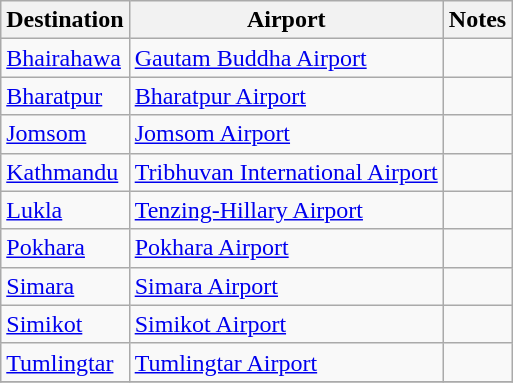<table class="wikitable sortable">
<tr>
<th>Destination</th>
<th>Airport</th>
<th>Notes</th>
</tr>
<tr>
<td><a href='#'>Bhairahawa</a></td>
<td><a href='#'>Gautam Buddha Airport</a></td>
<td></td>
</tr>
<tr>
<td><a href='#'>Bharatpur</a></td>
<td><a href='#'>Bharatpur Airport</a></td>
<td></td>
</tr>
<tr>
<td><a href='#'>Jomsom</a></td>
<td><a href='#'>Jomsom Airport</a></td>
<td></td>
</tr>
<tr>
<td><a href='#'>Kathmandu</a></td>
<td><a href='#'>Tribhuvan International Airport</a></td>
<td></td>
</tr>
<tr>
<td><a href='#'>Lukla</a></td>
<td><a href='#'>Tenzing-Hillary Airport</a></td>
<td></td>
</tr>
<tr>
<td><a href='#'>Pokhara</a></td>
<td><a href='#'>Pokhara Airport</a></td>
<td></td>
</tr>
<tr>
<td><a href='#'>Simara</a></td>
<td><a href='#'>Simara Airport</a></td>
<td></td>
</tr>
<tr>
<td><a href='#'>Simikot</a></td>
<td><a href='#'>Simikot Airport</a></td>
<td></td>
</tr>
<tr>
<td><a href='#'>Tumlingtar</a></td>
<td><a href='#'>Tumlingtar Airport</a></td>
<td></td>
</tr>
<tr>
</tr>
</table>
